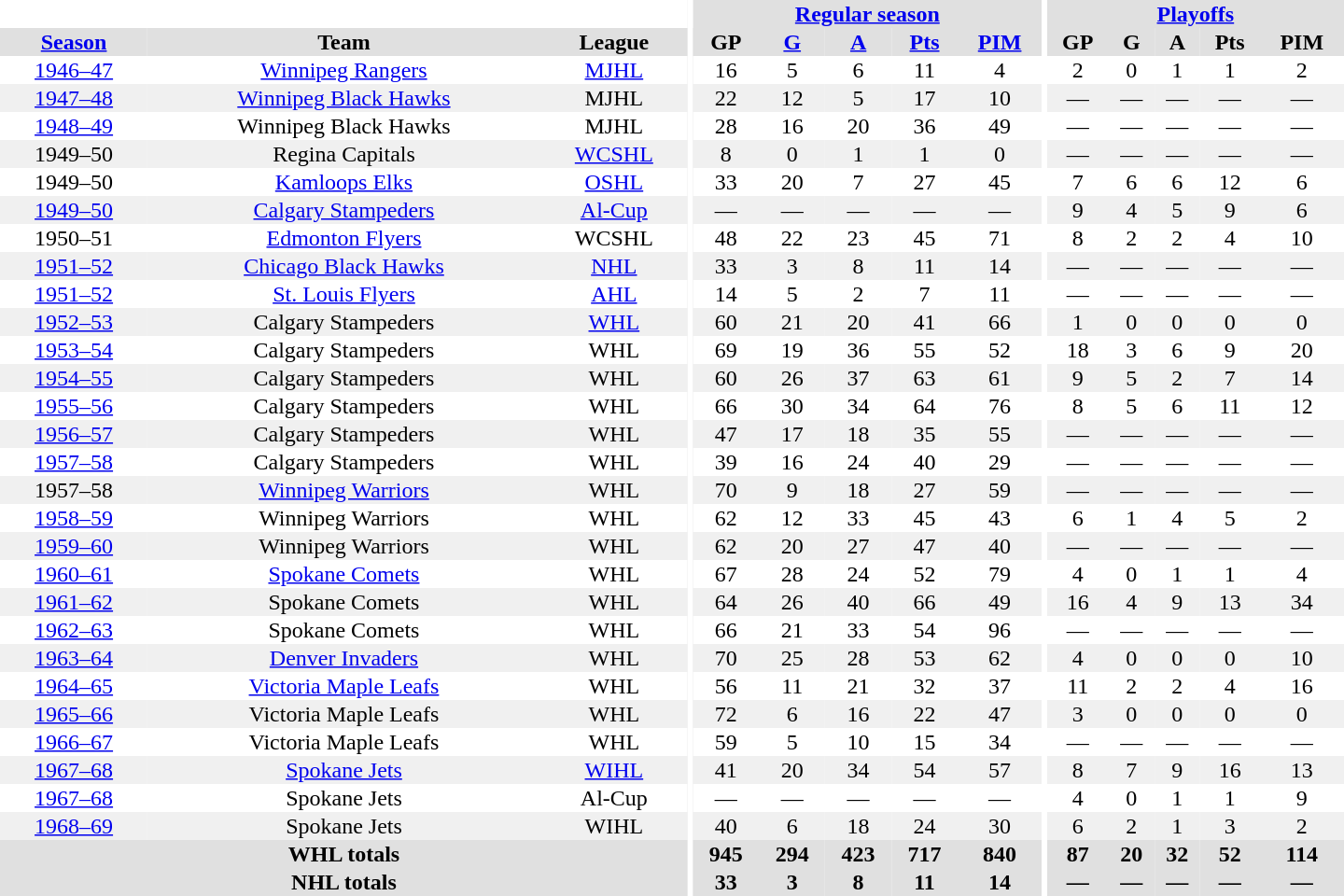<table border="0" cellpadding="1" cellspacing="0" style="text-align:center; width:60em">
<tr bgcolor="#e0e0e0">
<th colspan="3" bgcolor="#ffffff"></th>
<th rowspan="100" bgcolor="#ffffff"></th>
<th colspan="5"><a href='#'>Regular season</a></th>
<th rowspan="100" bgcolor="#ffffff"></th>
<th colspan="5"><a href='#'>Playoffs</a></th>
</tr>
<tr bgcolor="#e0e0e0">
<th><a href='#'>Season</a></th>
<th>Team</th>
<th>League</th>
<th>GP</th>
<th><a href='#'>G</a></th>
<th><a href='#'>A</a></th>
<th><a href='#'>Pts</a></th>
<th><a href='#'>PIM</a></th>
<th>GP</th>
<th>G</th>
<th>A</th>
<th>Pts</th>
<th>PIM</th>
</tr>
<tr>
<td><a href='#'>1946–47</a></td>
<td><a href='#'>Winnipeg Rangers</a></td>
<td><a href='#'>MJHL</a></td>
<td>16</td>
<td>5</td>
<td>6</td>
<td>11</td>
<td>4</td>
<td>2</td>
<td>0</td>
<td>1</td>
<td>1</td>
<td>2</td>
</tr>
<tr bgcolor="#f0f0f0">
<td><a href='#'>1947–48</a></td>
<td><a href='#'>Winnipeg Black Hawks</a></td>
<td>MJHL</td>
<td>22</td>
<td>12</td>
<td>5</td>
<td>17</td>
<td>10</td>
<td>—</td>
<td>—</td>
<td>—</td>
<td>—</td>
<td>—</td>
</tr>
<tr>
<td><a href='#'>1948–49</a></td>
<td>Winnipeg Black Hawks</td>
<td>MJHL</td>
<td>28</td>
<td>16</td>
<td>20</td>
<td>36</td>
<td>49</td>
<td>—</td>
<td>—</td>
<td>—</td>
<td>—</td>
<td>—</td>
</tr>
<tr bgcolor="#f0f0f0">
<td>1949–50</td>
<td>Regina Capitals</td>
<td><a href='#'>WCSHL</a></td>
<td>8</td>
<td>0</td>
<td>1</td>
<td>1</td>
<td>0</td>
<td>—</td>
<td>—</td>
<td>—</td>
<td>—</td>
<td>—</td>
</tr>
<tr>
<td>1949–50</td>
<td><a href='#'>Kamloops Elks</a></td>
<td><a href='#'>OSHL</a></td>
<td>33</td>
<td>20</td>
<td>7</td>
<td>27</td>
<td>45</td>
<td>7</td>
<td>6</td>
<td>6</td>
<td>12</td>
<td>6</td>
</tr>
<tr bgcolor="#f0f0f0">
<td><a href='#'>1949–50</a></td>
<td><a href='#'>Calgary Stampeders</a></td>
<td><a href='#'>Al-Cup</a></td>
<td>—</td>
<td>—</td>
<td>—</td>
<td>—</td>
<td>—</td>
<td>9</td>
<td>4</td>
<td>5</td>
<td>9</td>
<td>6</td>
</tr>
<tr>
<td>1950–51</td>
<td><a href='#'>Edmonton Flyers</a></td>
<td>WCSHL</td>
<td>48</td>
<td>22</td>
<td>23</td>
<td>45</td>
<td>71</td>
<td>8</td>
<td>2</td>
<td>2</td>
<td>4</td>
<td>10</td>
</tr>
<tr bgcolor="#f0f0f0">
<td><a href='#'>1951–52</a></td>
<td><a href='#'>Chicago Black Hawks</a></td>
<td><a href='#'>NHL</a></td>
<td>33</td>
<td>3</td>
<td>8</td>
<td>11</td>
<td>14</td>
<td>—</td>
<td>—</td>
<td>—</td>
<td>—</td>
<td>—</td>
</tr>
<tr>
<td><a href='#'>1951–52</a></td>
<td><a href='#'>St. Louis Flyers</a></td>
<td><a href='#'>AHL</a></td>
<td>14</td>
<td>5</td>
<td>2</td>
<td>7</td>
<td>11</td>
<td>—</td>
<td>—</td>
<td>—</td>
<td>—</td>
<td>—</td>
</tr>
<tr bgcolor="#f0f0f0">
<td><a href='#'>1952–53</a></td>
<td>Calgary Stampeders</td>
<td><a href='#'>WHL</a></td>
<td>60</td>
<td>21</td>
<td>20</td>
<td>41</td>
<td>66</td>
<td>1</td>
<td>0</td>
<td>0</td>
<td>0</td>
<td>0</td>
</tr>
<tr>
<td><a href='#'>1953–54</a></td>
<td>Calgary Stampeders</td>
<td>WHL</td>
<td>69</td>
<td>19</td>
<td>36</td>
<td>55</td>
<td>52</td>
<td>18</td>
<td>3</td>
<td>6</td>
<td>9</td>
<td>20</td>
</tr>
<tr bgcolor="#f0f0f0">
<td><a href='#'>1954–55</a></td>
<td>Calgary Stampeders</td>
<td>WHL</td>
<td>60</td>
<td>26</td>
<td>37</td>
<td>63</td>
<td>61</td>
<td>9</td>
<td>5</td>
<td>2</td>
<td>7</td>
<td>14</td>
</tr>
<tr>
<td><a href='#'>1955–56</a></td>
<td>Calgary Stampeders</td>
<td>WHL</td>
<td>66</td>
<td>30</td>
<td>34</td>
<td>64</td>
<td>76</td>
<td>8</td>
<td>5</td>
<td>6</td>
<td>11</td>
<td>12</td>
</tr>
<tr bgcolor="#f0f0f0">
<td><a href='#'>1956–57</a></td>
<td>Calgary Stampeders</td>
<td>WHL</td>
<td>47</td>
<td>17</td>
<td>18</td>
<td>35</td>
<td>55</td>
<td>—</td>
<td>—</td>
<td>—</td>
<td>—</td>
<td>—</td>
</tr>
<tr>
<td><a href='#'>1957–58</a></td>
<td>Calgary Stampeders</td>
<td>WHL</td>
<td>39</td>
<td>16</td>
<td>24</td>
<td>40</td>
<td>29</td>
<td>—</td>
<td>—</td>
<td>—</td>
<td>—</td>
<td>—</td>
</tr>
<tr bgcolor="#f0f0f0">
<td>1957–58</td>
<td><a href='#'>Winnipeg Warriors</a></td>
<td>WHL</td>
<td>70</td>
<td>9</td>
<td>18</td>
<td>27</td>
<td>59</td>
<td>—</td>
<td>—</td>
<td>—</td>
<td>—</td>
<td>—</td>
</tr>
<tr>
<td><a href='#'>1958–59</a></td>
<td>Winnipeg Warriors</td>
<td>WHL</td>
<td>62</td>
<td>12</td>
<td>33</td>
<td>45</td>
<td>43</td>
<td>6</td>
<td>1</td>
<td>4</td>
<td>5</td>
<td>2</td>
</tr>
<tr bgcolor="#f0f0f0">
<td><a href='#'>1959–60</a></td>
<td>Winnipeg Warriors</td>
<td>WHL</td>
<td>62</td>
<td>20</td>
<td>27</td>
<td>47</td>
<td>40</td>
<td>—</td>
<td>—</td>
<td>—</td>
<td>—</td>
<td>—</td>
</tr>
<tr>
<td><a href='#'>1960–61</a></td>
<td><a href='#'>Spokane Comets</a></td>
<td>WHL</td>
<td>67</td>
<td>28</td>
<td>24</td>
<td>52</td>
<td>79</td>
<td>4</td>
<td>0</td>
<td>1</td>
<td>1</td>
<td>4</td>
</tr>
<tr bgcolor="#f0f0f0">
<td><a href='#'>1961–62</a></td>
<td>Spokane Comets</td>
<td>WHL</td>
<td>64</td>
<td>26</td>
<td>40</td>
<td>66</td>
<td>49</td>
<td>16</td>
<td>4</td>
<td>9</td>
<td>13</td>
<td>34</td>
</tr>
<tr>
<td><a href='#'>1962–63</a></td>
<td>Spokane Comets</td>
<td>WHL</td>
<td>66</td>
<td>21</td>
<td>33</td>
<td>54</td>
<td>96</td>
<td>—</td>
<td>—</td>
<td>—</td>
<td>—</td>
<td>—</td>
</tr>
<tr bgcolor="#f0f0f0">
<td><a href='#'>1963–64</a></td>
<td><a href='#'>Denver Invaders</a></td>
<td>WHL</td>
<td>70</td>
<td>25</td>
<td>28</td>
<td>53</td>
<td>62</td>
<td>4</td>
<td>0</td>
<td>0</td>
<td>0</td>
<td>10</td>
</tr>
<tr>
<td><a href='#'>1964–65</a></td>
<td><a href='#'>Victoria Maple Leafs</a></td>
<td>WHL</td>
<td>56</td>
<td>11</td>
<td>21</td>
<td>32</td>
<td>37</td>
<td>11</td>
<td>2</td>
<td>2</td>
<td>4</td>
<td>16</td>
</tr>
<tr bgcolor="#f0f0f0">
<td><a href='#'>1965–66</a></td>
<td>Victoria Maple Leafs</td>
<td>WHL</td>
<td>72</td>
<td>6</td>
<td>16</td>
<td>22</td>
<td>47</td>
<td>3</td>
<td>0</td>
<td>0</td>
<td>0</td>
<td>0</td>
</tr>
<tr>
<td><a href='#'>1966–67</a></td>
<td>Victoria Maple Leafs</td>
<td>WHL</td>
<td>59</td>
<td>5</td>
<td>10</td>
<td>15</td>
<td>34</td>
<td>—</td>
<td>—</td>
<td>—</td>
<td>—</td>
<td>—</td>
</tr>
<tr bgcolor="#f0f0f0">
<td><a href='#'>1967–68</a></td>
<td><a href='#'>Spokane Jets</a></td>
<td><a href='#'>WIHL</a></td>
<td>41</td>
<td>20</td>
<td>34</td>
<td>54</td>
<td>57</td>
<td>8</td>
<td>7</td>
<td>9</td>
<td>16</td>
<td>13</td>
</tr>
<tr>
<td><a href='#'>1967–68</a></td>
<td>Spokane Jets</td>
<td>Al-Cup</td>
<td>—</td>
<td>—</td>
<td>—</td>
<td>—</td>
<td>—</td>
<td>4</td>
<td>0</td>
<td>1</td>
<td>1</td>
<td>9</td>
</tr>
<tr bgcolor="#f0f0f0">
<td><a href='#'>1968–69</a></td>
<td>Spokane Jets</td>
<td>WIHL</td>
<td>40</td>
<td>6</td>
<td>18</td>
<td>24</td>
<td>30</td>
<td>6</td>
<td>2</td>
<td>1</td>
<td>3</td>
<td>2</td>
</tr>
<tr bgcolor="#e0e0e0">
<th colspan="3">WHL totals</th>
<th>945</th>
<th>294</th>
<th>423</th>
<th>717</th>
<th>840</th>
<th>87</th>
<th>20</th>
<th>32</th>
<th>52</th>
<th>114</th>
</tr>
<tr bgcolor="#e0e0e0">
<th colspan="3">NHL totals</th>
<th>33</th>
<th>3</th>
<th>8</th>
<th>11</th>
<th>14</th>
<th>—</th>
<th>—</th>
<th>—</th>
<th>—</th>
<th>—</th>
</tr>
</table>
